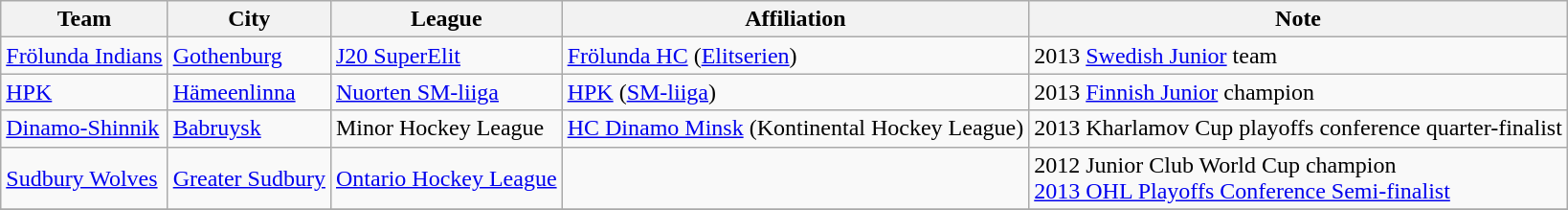<table class=wikitable>
<tr>
<th>Team</th>
<th>City</th>
<th>League</th>
<th>Affiliation</th>
<th>Note</th>
</tr>
<tr>
<td> <a href='#'>Frölunda Indians</a></td>
<td><a href='#'>Gothenburg</a></td>
<td><a href='#'>J20 SuperElit</a></td>
<td><a href='#'>Frölunda HC</a> (<a href='#'>Elitserien</a>)</td>
<td>2013 <a href='#'>Swedish Junior</a> team</td>
</tr>
<tr>
<td> <a href='#'>HPK</a></td>
<td><a href='#'>Hämeenlinna</a></td>
<td><a href='#'>Nuorten SM-liiga</a></td>
<td><a href='#'>HPK</a> (<a href='#'>SM-liiga</a>)</td>
<td>2013 <a href='#'>Finnish Junior</a> champion</td>
</tr>
<tr>
<td> <a href='#'>Dinamo-Shinnik</a></td>
<td><a href='#'>Babruysk</a></td>
<td>Minor Hockey League</td>
<td><a href='#'>HC Dinamo Minsk</a> (Kontinental Hockey League)</td>
<td>2013 Kharlamov Cup playoffs conference quarter-finalist</td>
</tr>
<tr>
<td> <a href='#'>Sudbury Wolves</a></td>
<td><a href='#'>Greater Sudbury</a></td>
<td><a href='#'>Ontario Hockey League</a></td>
<td></td>
<td>2012 Junior Club World Cup champion<br><a href='#'>2013 OHL Playoffs Conference Semi-finalist</a></td>
</tr>
<tr>
</tr>
</table>
